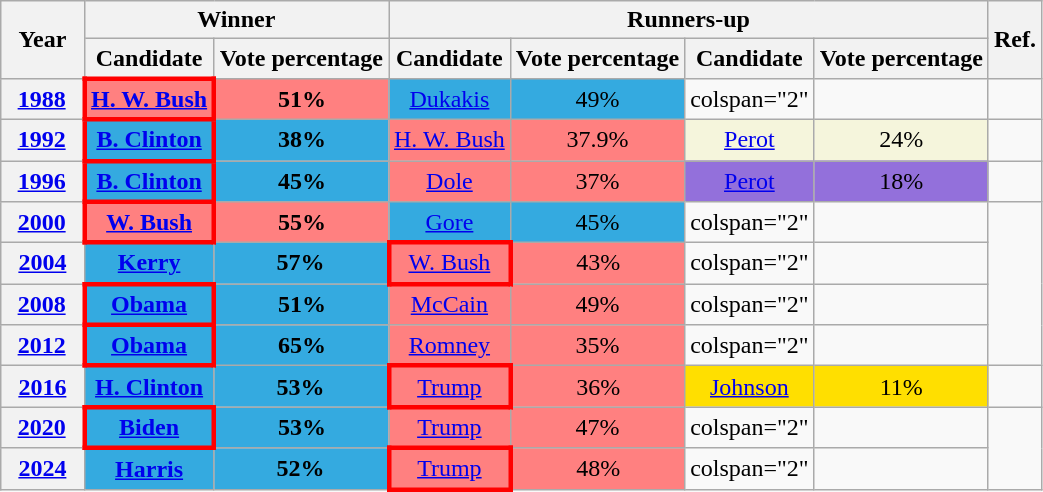<table class="wikitable" style="text-align:center">
<tr>
<th rowspan="2">Year</th>
<th colspan="2">Winner</th>
<th colspan="4">Runners-up</th>
<th rowspan="2">Ref.</th>
</tr>
<tr>
<th>Candidate</th>
<th>Vote percentage</th>
<th>Candidate</th>
<th>Vote percentage</th>
<th>Candidate</th>
<th>Vote percentage</th>
</tr>
<tr>
<th style="text-align:center; width:8%;"><a href='#'>1988</a></th>
<td style="background:#FF8080; border:3px solid red"><strong><a href='#'>H. W. Bush</a></strong></td>
<td style="background:#FF8080;"><strong>51%</strong></td>
<td style="background:#34AAE0;"><a href='#'>Dukakis</a></td>
<td style="background:#34AAE0;">49%</td>
<td>colspan="2" </td>
<td></td>
</tr>
<tr>
<th style="text-align:center; width:8%;"><a href='#'>1992</a></th>
<td style="background:#34AAE0; border:3px solid red"><strong><a href='#'>B. Clinton</a></strong></td>
<td style="background:#34AAE0;"><strong>38%</strong></td>
<td style="background:#FF8080;"><a href='#'>H. W. Bush</a></td>
<td style="background:#FF8080;">37.9%</td>
<td style="background:#F5F5DC;"><a href='#'>Perot</a></td>
<td style="background:#F5F5DC;">24%</td>
<td></td>
</tr>
<tr>
<th style="text-align:center; width:8%;"><a href='#'>1996</a></th>
<td style="background:#34AAE0; border:3px solid red"><strong><a href='#'>B. Clinton</a></strong></td>
<td style="background:#34AAE0;"><strong>45%</strong></td>
<td style="background:#FF8080;"><a href='#'>Dole</a></td>
<td style="background:#FF8080;">37%</td>
<td style="background:#9370DB;"><a href='#'>Perot</a></td>
<td style="background:#9370DB;">18%</td>
<td></td>
</tr>
<tr>
<th style="text-align:center; width:8%;"><a href='#'>2000</a></th>
<td style="background:#FF8080; border:3px solid red"><strong><a href='#'>W. Bush</a></strong></td>
<td style="background:#FF8080;"><strong>55%</strong></td>
<td style="background:#34AAE0;"><a href='#'>Gore</a></td>
<td style="background:#34AAE0;">45%</td>
<td>colspan="2" </td>
<td></td>
</tr>
<tr>
<th style="text-align:center; width:8%;"><a href='#'>2004</a></th>
<td style="background:#34AAE0;"><strong><a href='#'>Kerry</a></strong></td>
<td style="background:#34AAE0;"><strong>57%</strong></td>
<td style="background:#FF8080; border:3px solid red"><a href='#'>W. Bush</a></td>
<td style="background:#FF8080;">43%</td>
<td>colspan="2" </td>
<td></td>
</tr>
<tr>
<th style="text-align:center; width:8%;"><a href='#'>2008</a></th>
<td style="background:#34AAE0; border:3px solid red"><strong><a href='#'>Obama</a></strong></td>
<td style="background:#34AAE0;"><strong>51%</strong></td>
<td style="background:#FF8080;"><a href='#'>McCain</a></td>
<td style="background:#FF8080;">49%</td>
<td>colspan="2" </td>
<td></td>
</tr>
<tr>
<th style="text-align:center; width:8%;"><a href='#'>2012</a></th>
<td style="background:#34AAE0; border:3px solid red"><strong><a href='#'>Obama</a></strong></td>
<td style="background:#34AAE0;"><strong>65%</strong></td>
<td style="background:#FF8080;"><a href='#'>Romney</a></td>
<td style="background:#FF8080;">35%</td>
<td>colspan="2" </td>
<td></td>
</tr>
<tr>
<th style="text-align:center; width:8%;"><a href='#'>2016</a></th>
<td style="background:#34AAE0;"><strong><a href='#'>H. Clinton</a></strong></td>
<td style="background:#34AAE0;"><strong>53%</strong></td>
<td style="background:#FF8080; border:3px solid red"><a href='#'>Trump</a></td>
<td style="background:#FF8080;">36%</td>
<td style="background:#FFDF00;"><a href='#'>Johnson</a></td>
<td style="background:#FFDF00;">11%</td>
<td></td>
</tr>
<tr>
<th style="text-align:center; width:8%;"><a href='#'>2020</a></th>
<td style="background:#34AAE0; border:3px solid red"><strong><a href='#'>Biden</a></strong></td>
<td style="background:#34AAE0;"><strong>53%</strong></td>
<td style="background:#FF8080;"><a href='#'>Trump</a></td>
<td style="background:#FF8080;">47%</td>
<td>colspan="2" </td>
<td></td>
</tr>
<tr>
<th style="text-align:center; width:8%;"><a href='#'>2024</a></th>
<td style="background:#34AAE0;"><strong><a href='#'>Harris</a></strong></td>
<td style="background:#34AAE0;"><strong>52%</strong></td>
<td style="background:#FF8080; border:3px solid red"><a href='#'>Trump</a></td>
<td style="background:#FF8080;">48%</td>
<td>colspan="2" </td>
<td></td>
</tr>
</table>
